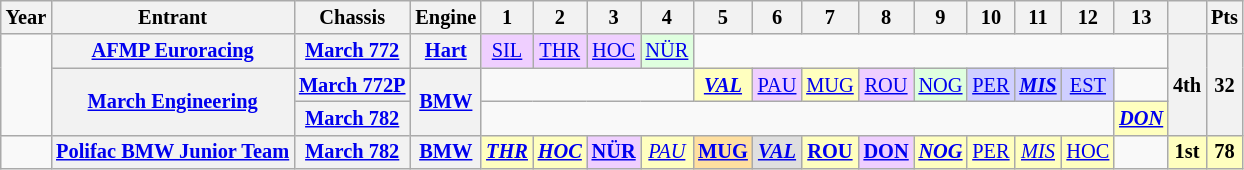<table class="wikitable" style="text-align:center; font-size:85%">
<tr>
<th>Year</th>
<th>Entrant</th>
<th>Chassis</th>
<th>Engine</th>
<th>1</th>
<th>2</th>
<th>3</th>
<th>4</th>
<th>5</th>
<th>6</th>
<th>7</th>
<th>8</th>
<th>9</th>
<th>10</th>
<th>11</th>
<th>12</th>
<th>13</th>
<th></th>
<th>Pts</th>
</tr>
<tr>
<td rowspan=3></td>
<th nowrap><a href='#'>AFMP Euroracing</a></th>
<th nowrap><a href='#'>March 772</a></th>
<th nowrap><a href='#'>Hart</a></th>
<td style="background:#efcfff;"><a href='#'>SIL</a><br></td>
<td style="background:#efcfff;"><a href='#'>THR</a><br></td>
<td style="background:#efcfff;"><a href='#'>HOC</a><br></td>
<td style="background:#dfffdf;"><a href='#'>NÜR</a><br><small></small></td>
<td colspan=9></td>
<th rowspan=3>4th</th>
<th rowspan=3>32</th>
</tr>
<tr>
<th rowspan=2 nowrap><a href='#'>March Engineering</a></th>
<th nowrap><a href='#'>March 772P</a></th>
<th rowspan=2 nowrap><a href='#'>BMW</a></th>
<td colspan=4></td>
<td style="background:#ffffbf;"><strong><em><a href='#'>VAL</a></em></strong><br></td>
<td style="background:#efcfff;"><a href='#'>PAU</a><br></td>
<td style="background:#ffffbf;"><a href='#'>MUG</a><br></td>
<td style="background:#efcfff;"><a href='#'>ROU</a><br></td>
<td style="background:#dfffdf;"><a href='#'>NOG</a><br></td>
<td style="background:#cfcfff;"><a href='#'>PER</a><br></td>
<td style="background:#cfcfff;"><strong><em><a href='#'>MIS</a></em></strong><br></td>
<td style="background:#cfcfff;"><a href='#'>EST</a><br></td>
<td></td>
</tr>
<tr>
<th nowrap><a href='#'>March 782</a></th>
<td colspan=12></td>
<td style="background:#ffffbf;"><strong><em><a href='#'>DON</a></em></strong><br></td>
</tr>
<tr>
<td></td>
<th nowrap><a href='#'>Polifac BMW Junior Team</a></th>
<th nowrap><a href='#'>March 782</a></th>
<th nowrap><a href='#'>BMW</a></th>
<td style="background:#ffffbf;"><strong><em><a href='#'>THR</a></em></strong><br></td>
<td style="background:#ffffbf;"><strong><em><a href='#'>HOC</a></em></strong><br></td>
<td style="background:#efcfff;"><strong><a href='#'>NÜR</a></strong><br></td>
<td style="background:#ffffbf;"><em><a href='#'>PAU</a></em><br></td>
<td style="background:#ffdf9f;"><strong><a href='#'>MUG</a></strong><br></td>
<td style="background:#dfdfdf;"><strong><em><a href='#'>VAL</a></em></strong><br></td>
<td style="background:#ffffbf;"><strong><a href='#'>ROU</a></strong><br></td>
<td style="background:#efcfff;"><strong><a href='#'>DON</a></strong><br></td>
<td style="background:#ffffbf;"><strong><em><a href='#'>NOG</a></em></strong><br></td>
<td style="background:#ffffbf;"><a href='#'>PER</a><br></td>
<td style="background:#ffffbf;"><em><a href='#'>MIS</a></em><br></td>
<td style="background:#ffffbf;"><a href='#'>HOC</a><br></td>
<td></td>
<td style="background:#ffffbf;"><strong>1st</strong></td>
<td style="background:#ffffbf;"><strong>78</strong></td>
</tr>
</table>
